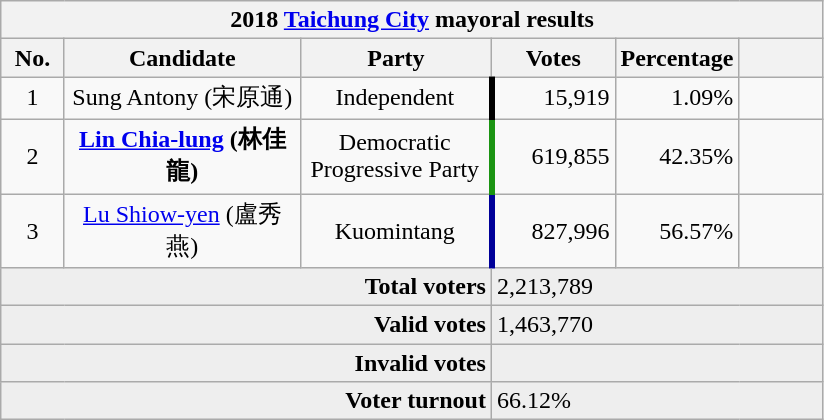<table class="wikitable collapsible" style="text-align:center">
<tr>
<th colspan="6">2018 <a href='#'>Taichung City</a> mayoral results</th>
</tr>
<tr>
<th width=35>No.</th>
<th width=150>Candidate</th>
<th width=120>Party</th>
<th width=75>Votes</th>
<th width=75>Percentage</th>
<th width=49></th>
</tr>
<tr>
<td>1</td>
<td>Sung Antony (宋原通)</td>
<td> Independent</td>
<td style="border-left:4px solid #000000;" align="right">15,919</td>
<td align="right">1.09%</td>
<td align="center"></td>
</tr>
<tr>
<td>2</td>
<td><strong><a href='#'>Lin Chia-lung</a> (林佳龍)</strong></td>
<td> Democratic Progressive Party</td>
<td style="border-left:4px solid #1B9413;" align="right">619,855</td>
<td align="right">42.35%</td>
<td align="center"></td>
</tr>
<tr>
<td>3</td>
<td><a href='#'>Lu Shiow-yen</a> (盧秀燕)</td>
<td> Kuomintang</td>
<td style="border-left:4px solid #000099;" align="right">827,996</td>
<td align="right">56.57%</td>
<td align="center"></td>
</tr>
<tr bgcolor=EEEEEE>
<td colspan="3" align="right"><strong>Total voters</strong></td>
<td colspan="3" align="left">2,213,789</td>
</tr>
<tr bgcolor=EEEEEE>
<td colspan="3" align="right"><strong>Valid votes</strong></td>
<td colspan="3" align="left">1,463,770</td>
</tr>
<tr bgcolor=EEEEEE>
<td colspan="3" align="right"><strong>Invalid votes</strong></td>
<td colspan="3" align="left"></td>
</tr>
<tr bgcolor=EEEEEE>
<td colspan="3" align="right"><strong>Voter turnout</strong></td>
<td colspan="3" align="left">66.12%</td>
</tr>
</table>
